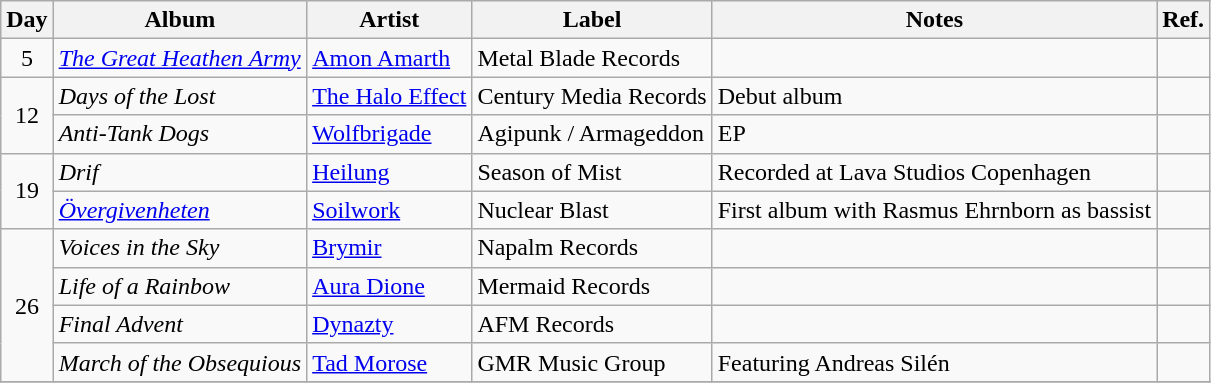<table class="wikitable">
<tr>
<th>Day</th>
<th>Album</th>
<th>Artist</th>
<th>Label</th>
<th>Notes</th>
<th>Ref.</th>
</tr>
<tr>
<td rowspan="1" style="text-align:center;">5</td>
<td><em><a href='#'>The Great Heathen Army</a></em></td>
<td><a href='#'>Amon Amarth</a></td>
<td>Metal Blade Records</td>
<td></td>
<td></td>
</tr>
<tr>
<td rowspan="2" style="text-align:center;">12</td>
<td><em>Days of the Lost</em></td>
<td><a href='#'>The Halo Effect</a></td>
<td>Century Media Records</td>
<td>Debut album</td>
<td></td>
</tr>
<tr>
<td><em>Anti-Tank Dogs</em></td>
<td><a href='#'>Wolfbrigade</a></td>
<td>Agipunk / Armageddon</td>
<td>EP</td>
<td></td>
</tr>
<tr>
<td rowspan="2" style="text-align:center;">19</td>
<td><em>Drif</em></td>
<td><a href='#'>Heilung</a></td>
<td>Season of Mist</td>
<td>Recorded at Lava Studios Copenhagen</td>
<td></td>
</tr>
<tr>
<td><em><a href='#'>Övergivenheten</a></em></td>
<td><a href='#'>Soilwork</a></td>
<td>Nuclear Blast</td>
<td>First album with Rasmus Ehrnborn as bassist</td>
<td></td>
</tr>
<tr>
<td rowspan="4" style="text-align:center;">26</td>
<td><em>Voices in the Sky</em></td>
<td><a href='#'>Brymir</a></td>
<td>Napalm Records</td>
<td></td>
<td></td>
</tr>
<tr>
<td><em>Life of a Rainbow</em></td>
<td><a href='#'>Aura Dione</a></td>
<td>Mermaid Records</td>
<td></td>
<td></td>
</tr>
<tr>
<td><em>Final Advent</em></td>
<td><a href='#'>Dynazty</a></td>
<td>AFM Records</td>
<td></td>
<td></td>
</tr>
<tr>
<td><em>March of the Obsequious</em></td>
<td><a href='#'>Tad Morose</a></td>
<td>GMR Music Group</td>
<td>Featuring Andreas Silén</td>
<td></td>
</tr>
<tr>
</tr>
</table>
